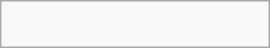<table role="presentation" class="infobox" style="width:180px;">
<tr>
<td style="text-align:center;"><br>











</td>
</tr>
</table>
